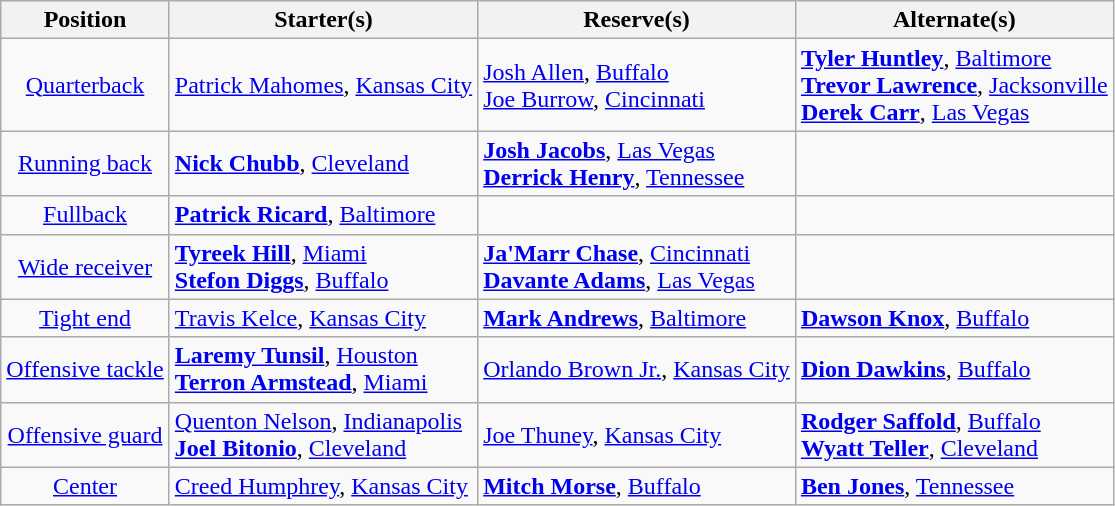<table class="wikitable">
<tr>
<th>Position</th>
<th>Starter(s)</th>
<th>Reserve(s)</th>
<th>Alternate(s)</th>
</tr>
<tr>
<td style="text-align:center"><a href='#'>Quarterback</a></td>
<td> <a href='#'>Patrick Mahomes</a>, <a href='#'>Kansas City</a></td>
<td> <a href='#'>Josh Allen</a>, <a href='#'>Buffalo</a><br> <a href='#'>Joe Burrow</a>, <a href='#'>Cincinnati</a></td>
<td> <strong><a href='#'>Tyler Huntley</a></strong>, <a href='#'>Baltimore</a><br> <strong><a href='#'>Trevor Lawrence</a></strong>, <a href='#'>Jacksonville</a><br> <strong><a href='#'>Derek Carr</a></strong>, <a href='#'>Las Vegas</a></td>
</tr>
<tr>
<td style="text-align:center"><a href='#'>Running back</a></td>
<td> <strong><a href='#'>Nick Chubb</a></strong>, <a href='#'>Cleveland</a></td>
<td> <strong><a href='#'>Josh Jacobs</a></strong>, <a href='#'>Las Vegas</a><br> <strong><a href='#'>Derrick Henry</a></strong>, <a href='#'>Tennessee</a></td>
<td></td>
</tr>
<tr>
<td style="text-align:center"><a href='#'>Fullback</a></td>
<td> <strong><a href='#'>Patrick Ricard</a></strong>, <a href='#'>Baltimore</a></td>
<td></td>
<td></td>
</tr>
<tr>
<td style="text-align:center"><a href='#'>Wide receiver</a></td>
<td> <strong><a href='#'>Tyreek Hill</a></strong>, <a href='#'>Miami</a><br> <strong><a href='#'>Stefon Diggs</a></strong>, <a href='#'>Buffalo</a></td>
<td> <strong><a href='#'>Ja'Marr Chase</a></strong>, <a href='#'>Cincinnati</a><br> <strong><a href='#'>Davante Adams</a></strong>, <a href='#'>Las Vegas</a></td>
<td></td>
</tr>
<tr>
<td style="text-align:center"><a href='#'>Tight end</a></td>
<td> <a href='#'>Travis Kelce</a>, <a href='#'>Kansas City</a></td>
<td> <strong><a href='#'>Mark Andrews</a></strong>, <a href='#'>Baltimore</a></td>
<td> <strong><a href='#'>Dawson Knox</a></strong>, <a href='#'>Buffalo</a></td>
</tr>
<tr>
<td style="text-align:center"><a href='#'>Offensive tackle</a></td>
<td> <strong><a href='#'>Laremy Tunsil</a></strong>, <a href='#'>Houston</a><br> <strong><a href='#'>Terron Armstead</a></strong>, <a href='#'>Miami</a></td>
<td> <a href='#'>Orlando Brown Jr.</a>, <a href='#'>Kansas City</a></td>
<td> <strong><a href='#'>Dion Dawkins</a></strong>, <a href='#'>Buffalo</a></td>
</tr>
<tr>
<td style="text-align:center"><a href='#'>Offensive guard</a></td>
<td> <a href='#'>Quenton Nelson</a>, <a href='#'>Indianapolis</a><br> <strong><a href='#'>Joel Bitonio</a></strong>, <a href='#'>Cleveland</a></td>
<td> <a href='#'>Joe Thuney</a>, <a href='#'>Kansas City</a></td>
<td> <strong><a href='#'>Rodger Saffold</a></strong>, <a href='#'>Buffalo</a><br> <strong><a href='#'>Wyatt Teller</a></strong>, <a href='#'>Cleveland</a></td>
</tr>
<tr>
<td style="text-align:center"><a href='#'>Center</a></td>
<td> <a href='#'>Creed Humphrey</a>, <a href='#'>Kansas City</a></td>
<td> <strong><a href='#'>Mitch Morse</a></strong>, <a href='#'>Buffalo</a></td>
<td> <strong><a href='#'>Ben Jones</a></strong>, <a href='#'>Tennessee</a></td>
</tr>
</table>
